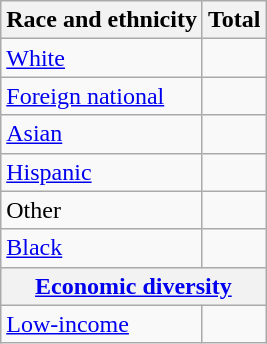<table class="wikitable floatright sortable collapsible"; text-align:right; font-size:80%;">
<tr>
<th>Race and ethnicity</th>
<th colspan="2" data-sort-type=number>Total</th>
</tr>
<tr>
<td><a href='#'>White</a></td>
<td align=right></td>
</tr>
<tr>
<td><a href='#'>Foreign national</a></td>
<td align=right></td>
</tr>
<tr>
<td><a href='#'>Asian</a></td>
<td align=right></td>
</tr>
<tr>
<td><a href='#'>Hispanic</a></td>
<td align=right></td>
</tr>
<tr>
<td>Other</td>
<td align=right></td>
</tr>
<tr>
<td><a href='#'>Black</a></td>
<td align=right></td>
</tr>
<tr>
<th colspan="4" data-sort-type=number><a href='#'>Economic diversity</a></th>
</tr>
<tr>
<td><a href='#'>Low-income</a></td>
<td align=right></td>
</tr>
</table>
